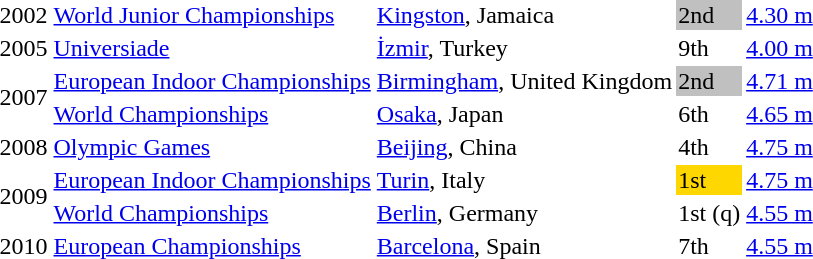<table>
<tr>
<td>2002</td>
<td><a href='#'>World Junior Championships</a></td>
<td><a href='#'>Kingston</a>, Jamaica</td>
<td bgcolor="silver">2nd</td>
<td><a href='#'>4.30 m</a></td>
</tr>
<tr>
<td>2005</td>
<td><a href='#'>Universiade</a></td>
<td><a href='#'>İzmir</a>, Turkey</td>
<td>9th</td>
<td><a href='#'>4.00 m</a></td>
</tr>
<tr>
<td rowspan=2>2007</td>
<td><a href='#'>European Indoor Championships</a></td>
<td><a href='#'>Birmingham</a>, United Kingdom</td>
<td bgcolor="silver">2nd</td>
<td><a href='#'>4.71 m</a></td>
</tr>
<tr>
<td><a href='#'>World Championships</a></td>
<td><a href='#'>Osaka</a>, Japan</td>
<td>6th</td>
<td><a href='#'>4.65 m</a></td>
</tr>
<tr>
<td>2008</td>
<td><a href='#'>Olympic Games</a></td>
<td><a href='#'>Beijing</a>, China</td>
<td>4th</td>
<td><a href='#'>4.75 m</a></td>
</tr>
<tr>
<td rowspan=2>2009</td>
<td><a href='#'>European Indoor Championships</a></td>
<td><a href='#'>Turin</a>, Italy</td>
<td bgcolor="gold">1st</td>
<td><a href='#'>4.75 m</a></td>
</tr>
<tr>
<td><a href='#'>World Championships</a></td>
<td><a href='#'>Berlin</a>, Germany</td>
<td>1st (q)</td>
<td><a href='#'>4.55 m</a></td>
</tr>
<tr>
<td>2010</td>
<td><a href='#'>European Championships</a></td>
<td><a href='#'>Barcelona</a>, Spain</td>
<td>7th</td>
<td><a href='#'>4.55 m</a></td>
</tr>
</table>
